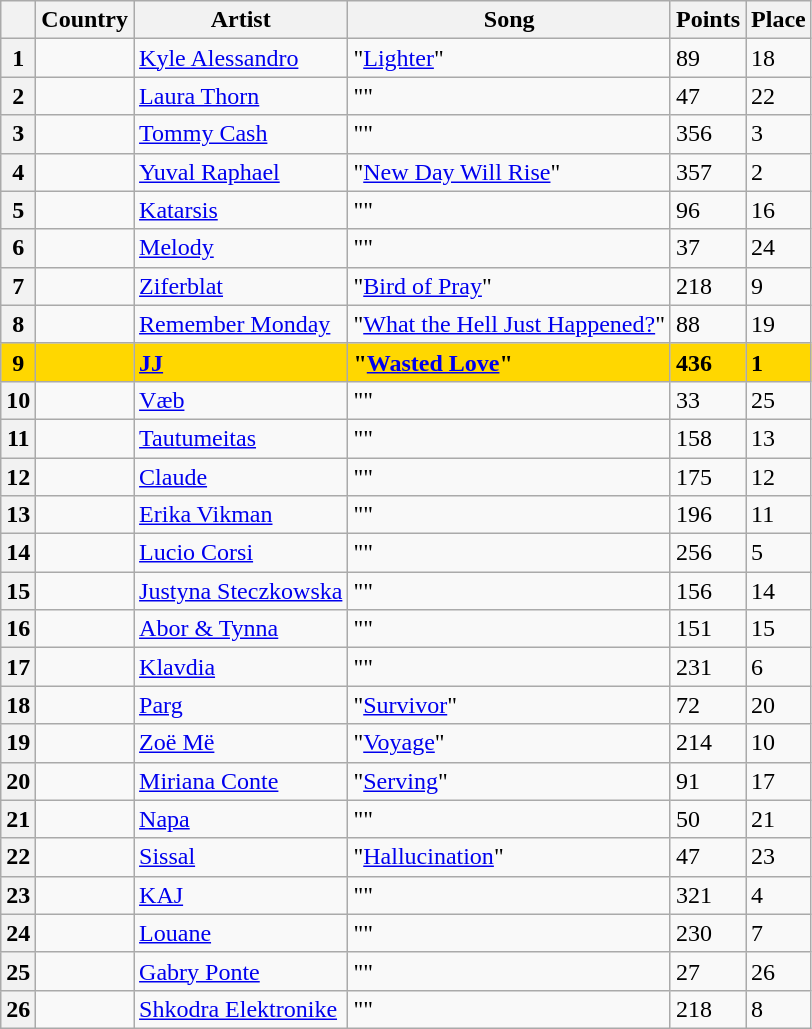<table class="sortable wikitable plainrowheaders">
<tr>
<th scope="col"></th>
<th scope="col">Country</th>
<th scope="col">Artist</th>
<th scope="col">Song</th>
<th scope="col">Points</th>
<th scope="col">Place</th>
</tr>
<tr>
<th scope="row" style="text-align:center;">1</th>
<td></td>
<td><a href='#'>Kyle Alessandro</a></td>
<td>"<a href='#'>Lighter</a>"</td>
<td>89</td>
<td>18</td>
</tr>
<tr>
<th scope="row" style="text-align:center;">2</th>
<td></td>
<td><a href='#'>Laura Thorn</a></td>
<td>""</td>
<td>47</td>
<td>22</td>
</tr>
<tr>
<th scope="row" style="text-align:center;">3</th>
<td></td>
<td><a href='#'>Tommy Cash</a></td>
<td>""</td>
<td>356</td>
<td>3</td>
</tr>
<tr>
<th scope="row" style="text-align:center;">4</th>
<td></td>
<td><a href='#'>Yuval Raphael</a></td>
<td>"<a href='#'>New Day Will Rise</a>"</td>
<td>357</td>
<td>2</td>
</tr>
<tr>
<th scope="row" style="text-align:center;">5</th>
<td></td>
<td><a href='#'>Katarsis</a></td>
<td>""</td>
<td>96</td>
<td>16</td>
</tr>
<tr>
<th scope="row" style="text-align:center;">6</th>
<td></td>
<td><a href='#'>Melody</a></td>
<td>""</td>
<td>37</td>
<td>24</td>
</tr>
<tr>
<th scope="row" style="text-align:center;">7</th>
<td></td>
<td><a href='#'>Ziferblat</a></td>
<td>"<a href='#'>Bird of Pray</a>"</td>
<td>218</td>
<td>9</td>
</tr>
<tr>
<th scope="row" style="text-align:center;">8</th>
<td></td>
<td><a href='#'>Remember Monday</a></td>
<td>"<a href='#'>What the Hell Just Happened?</a>"</td>
<td>88</td>
<td>19</td>
</tr>
<tr style="font-weight: bold; background: gold;">
<th scope="row" style="text-align:center; font-weight:bold; background:gold">9</th>
<td></td>
<td><a href='#'>JJ</a></td>
<td>"<a href='#'>Wasted Love</a>"</td>
<td>436</td>
<td>1</td>
</tr>
<tr>
<th scope="row" style="text-align:center;">10</th>
<td></td>
<td><a href='#'>Væb</a></td>
<td>""</td>
<td>33</td>
<td>25</td>
</tr>
<tr>
<th scope="row" style="text-align:center;">11</th>
<td></td>
<td><a href='#'>Tautumeitas</a></td>
<td>""</td>
<td>158</td>
<td>13</td>
</tr>
<tr>
<th scope="row" style="text-align:center;">12</th>
<td></td>
<td><a href='#'>Claude</a></td>
<td>""</td>
<td>175</td>
<td>12</td>
</tr>
<tr>
<th scope="row" style="text-align:center;">13</th>
<td></td>
<td><a href='#'>Erika Vikman</a></td>
<td>""</td>
<td>196</td>
<td>11</td>
</tr>
<tr>
<th scope="row" style="text-align:center;">14</th>
<td></td>
<td><a href='#'>Lucio Corsi</a></td>
<td>""</td>
<td>256</td>
<td>5</td>
</tr>
<tr>
<th scope="row" style="text-align:center;">15</th>
<td></td>
<td><a href='#'>Justyna Steczkowska</a></td>
<td>""</td>
<td>156</td>
<td>14</td>
</tr>
<tr>
<th scope="row" style="text-align:center;">16</th>
<td></td>
<td><a href='#'>Abor & Tynna</a></td>
<td>""</td>
<td>151</td>
<td>15</td>
</tr>
<tr>
<th scope="row" style="text-align:center;">17</th>
<td></td>
<td><a href='#'>Klavdia</a></td>
<td>""</td>
<td>231</td>
<td>6</td>
</tr>
<tr>
<th scope="row" style="text-align:center;">18</th>
<td></td>
<td><a href='#'>Parg</a></td>
<td>"<a href='#'>Survivor</a>"</td>
<td>72</td>
<td>20</td>
</tr>
<tr>
<th scope="row" style="text-align:center;">19</th>
<td></td>
<td><a href='#'>Zoë Më</a></td>
<td>"<a href='#'>Voyage</a>"</td>
<td>214</td>
<td>10</td>
</tr>
<tr>
<th scope="row" style="text-align:center;">20</th>
<td></td>
<td><a href='#'>Miriana Conte</a></td>
<td>"<a href='#'>Serving</a>"</td>
<td>91</td>
<td>17</td>
</tr>
<tr>
<th scope="row" style="text-align:center;">21</th>
<td></td>
<td><a href='#'>Napa</a></td>
<td>""</td>
<td>50</td>
<td>21</td>
</tr>
<tr>
<th scope="row" style="text-align:center;">22</th>
<td></td>
<td><a href='#'>Sissal</a></td>
<td>"<a href='#'>Hallucination</a>"</td>
<td>47</td>
<td>23</td>
</tr>
<tr>
<th scope="row" style="text-align:center;">23</th>
<td></td>
<td><a href='#'>KAJ</a></td>
<td>""</td>
<td>321</td>
<td>4</td>
</tr>
<tr>
<th scope="row" style="text-align:center;">24</th>
<td></td>
<td><a href='#'>Louane</a></td>
<td>""</td>
<td>230</td>
<td>7</td>
</tr>
<tr>
<th scope="row" style="text-align:center;">25</th>
<td></td>
<td><a href='#'>Gabry Ponte</a></td>
<td>""</td>
<td>27</td>
<td>26</td>
</tr>
<tr>
<th scope="row" style="text-align:center;">26</th>
<td></td>
<td><a href='#'>Shkodra Elektronike</a></td>
<td>""</td>
<td>218</td>
<td>8</td>
</tr>
</table>
